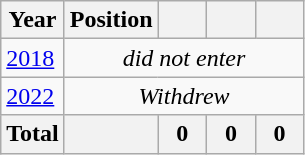<table class="wikitable" style="text-align: center;">
<tr>
<th>Year</th>
<th>Position</th>
<th width=25px></th>
<th width=25px></th>
<th width=25px></th>
</tr>
<tr>
<td style="text-align: left;"> <a href='#'>2018</a></td>
<td colspan=4><em>did not enter</em></td>
</tr>
<tr>
<td style="text-align: left;"> <a href='#'>2022</a></td>
<td colspan=4><em>Withdrew</em></td>
</tr>
<tr>
<th>Total</th>
<th></th>
<th>0</th>
<th>0</th>
<th>0</th>
</tr>
</table>
